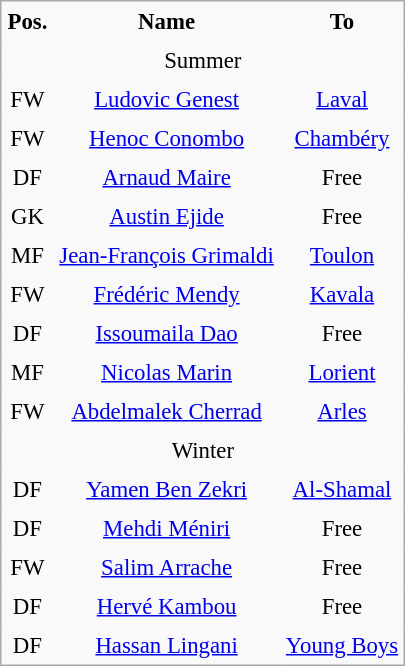<table class= border="2" cellpadding="4" cellspacing="0" style="text-align:center; margin: 1em 1em 1em 0; background: #f9f9f9; border:1px #aaa solid; border-collapse: collapse; font-size: 95%;">
<tr>
<th>Pos.</th>
<th>Name</th>
<th>To</th>
</tr>
<tr>
<td !style="text-align:center" colspan="4">Summer</td>
</tr>
<tr>
<td>FW</td>
<td> <a href='#'>Ludovic Genest</a></td>
<td> <a href='#'>Laval</a></td>
</tr>
<tr>
<td>FW</td>
<td> <a href='#'>Henoc Conombo</a></td>
<td> <a href='#'>Chambéry</a></td>
</tr>
<tr>
<td>DF</td>
<td> <a href='#'>Arnaud Maire</a></td>
<td>Free</td>
</tr>
<tr>
<td>GK</td>
<td> <a href='#'>Austin Ejide</a></td>
<td>Free</td>
</tr>
<tr>
<td>MF</td>
<td> <a href='#'>Jean-François Grimaldi</a></td>
<td> <a href='#'>Toulon</a></td>
</tr>
<tr>
<td>FW</td>
<td> <a href='#'>Frédéric Mendy</a></td>
<td> <a href='#'>Kavala</a></td>
</tr>
<tr>
<td>DF</td>
<td> <a href='#'>Issoumaila Dao</a></td>
<td>Free</td>
</tr>
<tr>
<td>MF</td>
<td> <a href='#'>Nicolas Marin</a></td>
<td> <a href='#'>Lorient</a></td>
</tr>
<tr>
<td>FW</td>
<td> <a href='#'>Abdelmalek Cherrad</a></td>
<td> <a href='#'>Arles</a></td>
</tr>
<tr>
<td !style="text-align:center" colspan="4">Winter</td>
</tr>
<tr>
<td>DF</td>
<td> <a href='#'>Yamen Ben Zekri</a></td>
<td> <a href='#'>Al-Shamal</a></td>
</tr>
<tr>
<td>DF</td>
<td> <a href='#'>Mehdi Méniri</a></td>
<td>Free</td>
</tr>
<tr>
<td>FW</td>
<td> <a href='#'>Salim Arrache</a></td>
<td>Free</td>
</tr>
<tr>
<td>DF</td>
<td> <a href='#'>Hervé Kambou</a></td>
<td>Free</td>
</tr>
<tr>
<td>DF</td>
<td> <a href='#'>Hassan Lingani</a></td>
<td> <a href='#'>Young Boys</a></td>
</tr>
<tr>
</tr>
</table>
